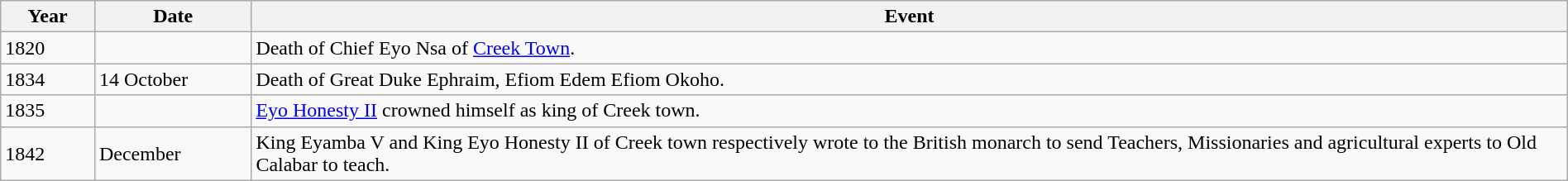<table class="wikitable" style="width:100%;">
<tr>
<th style="width:6%">Year</th>
<th style="width:10%">Date</th>
<th>Event</th>
</tr>
<tr>
<td>1820</td>
<td></td>
<td>Death of Chief Eyo Nsa of <a href='#'>Creek Town</a>.</td>
</tr>
<tr>
<td>1834</td>
<td>14 October</td>
<td>Death of Great Duke Ephraim, Efiom Edem Efiom Okoho.</td>
</tr>
<tr>
<td>1835</td>
<td></td>
<td><a href='#'>Eyo Honesty II</a> crowned himself as king of Creek town.</td>
</tr>
<tr>
<td>1842</td>
<td>December</td>
<td>King Eyamba V and King Eyo Honesty II of Creek town respectively wrote to the British monarch to send Teachers, Missionaries and agricultural experts to Old Calabar to teach.</td>
</tr>
</table>
